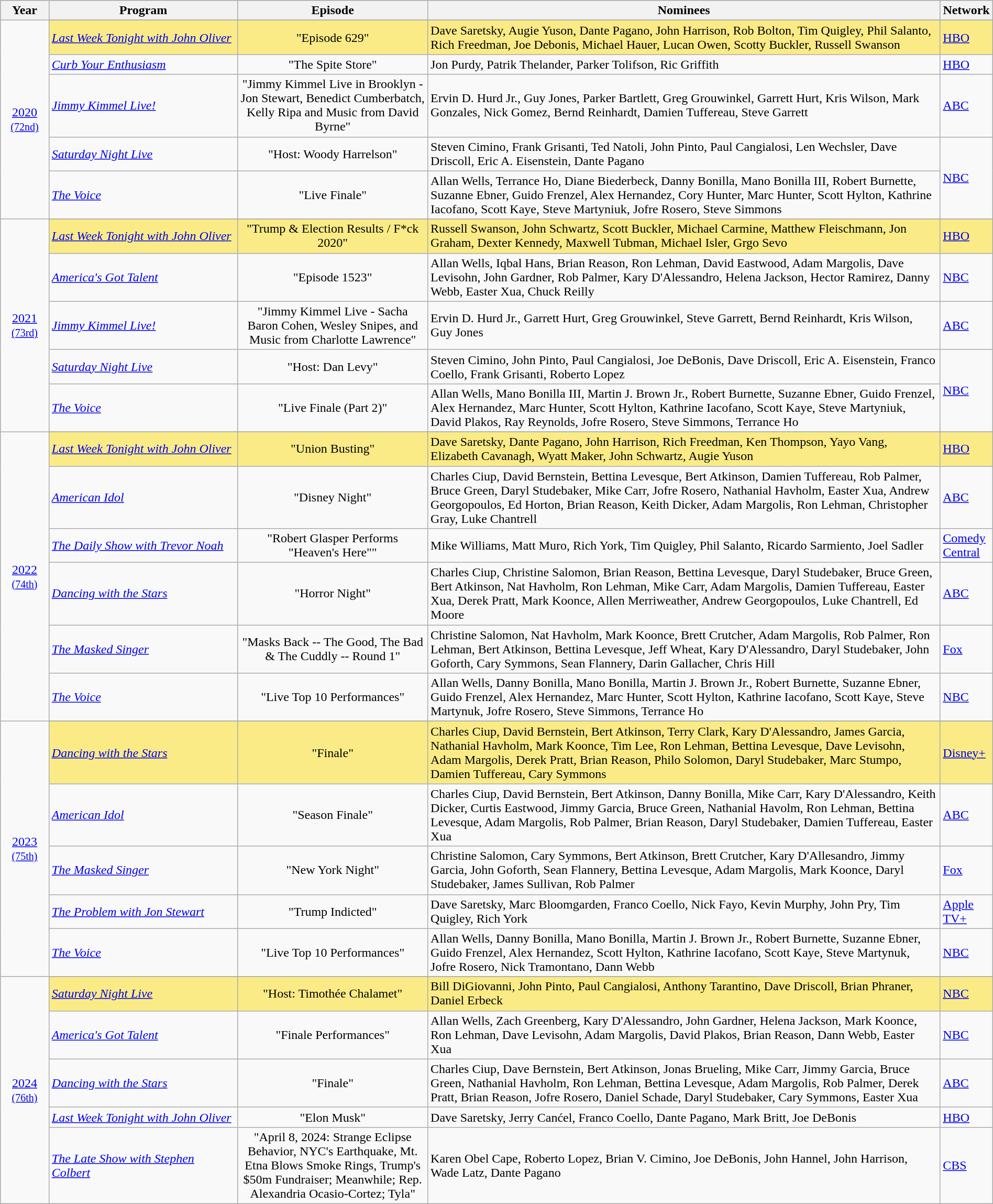<table class="wikitable" style="width:100%">
<tr bgcolor="#bebebe">
<th width="5%">Year</th>
<th width="20%">Program</th>
<th width="20%">Episode</th>
<th width="55%">Nominees</th>
<th width="5%">Network</th>
</tr>
<tr>
<td rowspan=6 style="text-align:center"><a href='#'>2020</a><br><small><a href='#'>(72nd)</a></small><br></td>
</tr>
<tr style="background:#FAEB86">
<td><em><a href='#'>Last Week Tonight with John Oliver</a></em></td>
<td align=center>"Episode 629"</td>
<td>Dave Saretsky, Augie Yuson, Dante Pagano, John Harrison, Rob Bolton, Tim Quigley, Phil Salanto, Rich Freedman, Joe Debonis, Michael Hauer, Lucan Owen, Scotty Buckler, Russell Swanson</td>
<td><a href='#'>HBO</a></td>
</tr>
<tr>
<td><em><a href='#'>Curb Your Enthusiasm</a></em></td>
<td align=center>"The Spite Store"</td>
<td>Jon Purdy, Patrik Thelander, Parker Tolifson, Ric Griffith</td>
<td><a href='#'>HBO</a></td>
</tr>
<tr>
<td><em><a href='#'>Jimmy Kimmel Live!</a></em></td>
<td align=center>"Jimmy Kimmel Live in Brooklyn - Jon Stewart, Benedict Cumberbatch, Kelly Ripa and Music from David Byrne"</td>
<td>Ervin D. Hurd Jr., Guy Jones, Parker Bartlett, Greg Grouwinkel, Garrett Hurt, Kris Wilson, Mark Gonzales, Nick Gomez, Bernd Reinhardt, Damien Tuffereau, Steve Garrett</td>
<td><a href='#'>ABC</a></td>
</tr>
<tr>
<td><em><a href='#'>Saturday Night Live</a></em></td>
<td align=center>"Host: Woody Harrelson"</td>
<td>Steven Cimino, Frank Grisanti, Ted Natoli, John Pinto, Paul Cangialosi, Len Wechsler, Dave Driscoll, Eric A. Eisenstein, Dante Pagano</td>
<td rowspan="2"><a href='#'>NBC</a></td>
</tr>
<tr>
<td><em><a href='#'>The Voice</a></em></td>
<td align=center>"Live Finale"</td>
<td>Allan Wells, Terrance Ho, Diane Biederbeck, Danny Bonilla, Mano Bonilla III, Robert Burnette, Suzanne Ebner, Guido Frenzel, Alex Hernandez, Cory Hunter, Marc Hunter, Scott Hylton, Kathrine Iacofano, Scott Kaye, Steve Martyniuk, Jofre Rosero, Steve Simmons</td>
</tr>
<tr>
<td rowspan=6 style="text-align:center"><a href='#'>2021</a><br><small><a href='#'>(73rd)</a></small><br></td>
</tr>
<tr style="background:#FAEB86">
<td><em><a href='#'>Last Week Tonight with John Oliver</a></em></td>
<td align=center>"Trump & Election Results / F*ck 2020"</td>
<td>Russell Swanson, John Schwartz, Scott Buckler, Michael Carmine, Matthew Fleischmann, Jon Graham, Dexter Kennedy, Maxwell Tubman, Michael Isler, Grgo Sevo</td>
<td><a href='#'>HBO</a></td>
</tr>
<tr>
<td><em><a href='#'>America's Got Talent</a></em></td>
<td align=center>"Episode 1523"</td>
<td>Allan Wells, Iqbal Hans, Brian Reason, Ron Lehman, David Eastwood, Adam Margolis, Dave Levisohn, John Gardner, Rob Palmer, Kary D'Alessandro, Helena Jackson, Hector Ramirez, Danny Webb, Easter Xua, Chuck Reilly</td>
<td><a href='#'>NBC</a></td>
</tr>
<tr>
<td><em><a href='#'>Jimmy Kimmel Live!</a></em></td>
<td align=center>"Jimmy Kimmel Live - Sacha Baron Cohen, Wesley Snipes, and Music from Charlotte Lawrence"</td>
<td>Ervin D. Hurd Jr., Garrett Hurt, Greg Grouwinkel, Steve Garrett, Bernd Reinhardt, Kris Wilson, Guy Jones</td>
<td><a href='#'>ABC</a></td>
</tr>
<tr>
<td><em><a href='#'>Saturday Night Live</a></em></td>
<td align=center>"Host: Dan Levy"</td>
<td>Steven Cimino, John Pinto, Paul Cangialosi, Joe DeBonis, Dave Driscoll, Eric A. Eisenstein, Franco Coello, Frank Grisanti, Roberto Lopez</td>
<td rowspan="2"><a href='#'>NBC</a></td>
</tr>
<tr>
<td><em><a href='#'>The Voice</a></em></td>
<td align=center>"Live Finale (Part 2)"</td>
<td>Allan Wells, Mano Bonilla III, Martin J. Brown Jr., Robert Burnette, Suzanne Ebner, Guido Frenzel, Alex Hernandez, Marc Hunter, Scott Hylton, Kathrine Iacofano, Scott Kaye, Steve Martyniuk, David Plakos, Ray Reynolds, Jofre Rosero, Steve Simmons, Terrance Ho</td>
</tr>
<tr>
<td rowspan=7 style="text-align:center"><a href='#'>2022</a><br><small><a href='#'>(74th)</a></small><br></td>
</tr>
<tr style="background:#FAEB86">
<td><em><a href='#'>Last Week Tonight with John Oliver</a></em></td>
<td align=center>"Union Busting"</td>
<td>Dave Saretsky, Dante Pagano, John Harrison, Rich Freedman, Ken Thompson, Yayo Vang, Elizabeth Cavanagh, Wyatt Maker, John Schwartz, Augie Yuson</td>
<td><a href='#'>HBO</a></td>
</tr>
<tr>
<td><em><a href='#'>American Idol</a></em></td>
<td align=center>"Disney Night"</td>
<td>Charles Ciup, David Bernstein, Bettina Levesque, Bert Atkinson, Damien Tuffereau, Rob Palmer, Bruce Green, Daryl Studebaker, Mike Carr, Jofre Rosero, Nathanial Havholm, Easter Xua, Andrew Georgopoulos, Ed Horton, Brian Reason, Keith Dicker, Adam Margolis, Ron Lehman, Christopher Gray, Luke Chantrell</td>
<td><a href='#'>ABC</a></td>
</tr>
<tr>
<td><em><a href='#'>The Daily Show with Trevor Noah</a></em></td>
<td align=center>"Robert Glasper Performs "Heaven's Here""</td>
<td>Mike Williams, Matt Muro, Rich York, Tim Quigley, Phil Salanto, Ricardo Sarmiento, Joel Sadler</td>
<td><a href='#'>Comedy Central</a></td>
</tr>
<tr>
<td><em><a href='#'>Dancing with the Stars</a></em></td>
<td align=center>"Horror Night"</td>
<td>Charles Ciup, Christine Salomon, Brian Reason, Bettina Levesque, Daryl Studebaker, Bruce Green, Bert Atkinson, Nat Havholm, Ron Lehman, Mike Carr, Adam Margolis, Damien Tuffereau, Easter Xua, Derek Pratt, Mark Koonce, Allen Merriweather, Andrew Georgopoulos, Luke Chantrell, Ed Moore</td>
<td><a href='#'>ABC</a></td>
</tr>
<tr>
<td><em><a href='#'>The Masked Singer</a></em></td>
<td align=center>"Masks Back -- The Good, The Bad & The Cuddly -- Round 1"</td>
<td>Christine Salomon, Nat Havholm, Mark Koonce, Brett Crutcher, Adam Margolis, Rob Palmer, Ron Lehman, Bert Atkinson, Bettina Levesque, Jeff Wheat, Kary D'Alessandro, Daryl Studebaker, John Goforth, Cary Symmons, Sean Flannery, Darin Gallacher, Chris Hill</td>
<td><a href='#'>Fox</a></td>
</tr>
<tr>
<td><em><a href='#'>The Voice</a></em></td>
<td align=center>"Live Top 10 Performances"</td>
<td>Allan Wells, Danny Bonilla, Mano Bonilla, Martin J. Brown Jr., Robert Burnette, Suzanne Ebner, Guido Frenzel, Alex Hernandez, Marc Hunter, Scott Hylton, Kathrine Iacofano, Scott Kaye, Steve Martynuk, Jofre Rosero, Steve Simmons, Terrance Ho</td>
<td><a href='#'>NBC</a></td>
</tr>
<tr>
<td rowspan=6 style="text-align:center"><a href='#'>2023</a><br><small><a href='#'>(75th)</a></small><br></td>
</tr>
<tr style="background:#FAEB86">
<td><em><a href='#'>Dancing with the Stars</a></em></td>
<td align=center>"Finale"</td>
<td>Charles Ciup, David Bernstein, Bert Atkinson, Terry Clark, Kary D'Alessandro, James Garcia, Nathanial Havholm, Mark Koonce, Tim Lee, Ron Lehman, Bettina Levesque, Dave Levisohn, Adam Margolis, Derek Pratt, Brian Reason, Philo Solomon, Daryl Studebaker, Marc Stumpo, Damien Tuffereau, Cary Symmons</td>
<td><a href='#'>Disney+</a></td>
</tr>
<tr>
<td><em><a href='#'>American Idol</a></em></td>
<td align=center>"Season Finale"</td>
<td>Charles Ciup, David Bernstein, Bert Atkinson, Danny Bonilla, Mike Carr, Kary D'Alessandro, Keith Dicker, Curtis Eastwood, Jimmy Garcia, Bruce Green, Nathanial Havolm, Ron Lehman, Bettina Levesque, Adam Margolis, Rob Palmer, Brian Reason, Daryl Studebaker, Damien Tuffereau, Easter Xua</td>
<td><a href='#'>ABC</a></td>
</tr>
<tr>
<td><em><a href='#'>The Masked Singer</a></em></td>
<td align=center>"New York Night"</td>
<td>Christine Salomon, Cary Symmons, Bert Atkinson, Brett Crutcher, Kary D'Allesandro, Jimmy Garcia, John Goforth, Sean Flannery, Bettina Levesque, Adam Margolis, Mark Koonce, Daryl Studebaker, James Sullivan, Rob Palmer</td>
<td><a href='#'>Fox</a></td>
</tr>
<tr>
<td><em><a href='#'>The Problem with Jon Stewart</a></em></td>
<td align=center>"Trump Indicted"</td>
<td>Dave Saretsky, Marc Bloomgarden, Franco Coello, Nick Fayo, Kevin Murphy, John Pry, Tim Quigley, Rich York</td>
<td><a href='#'>Apple TV+</a></td>
</tr>
<tr>
<td><em><a href='#'>The Voice</a></em></td>
<td align=center>"Live Top 10 Performances"</td>
<td>Allan Wells, Danny Bonilla, Mano Bonilla, Martin J. Brown Jr., Robert Burnette, Suzanne Ebner, Guido Frenzel, Alex Hernandez, Scott Hylton, Kathrine Iacofano, Scott Kaye, Steve Martynuk, Jofre Rosero, Nick Tramontano, Dann Webb</td>
<td><a href='#'>NBC</a></td>
</tr>
<tr>
<td rowspan=6 style="text-align:center"><a href='#'>2024</a><br><small><a href='#'>(76th)</a></small><br></td>
</tr>
<tr style="background:#FAEB86">
<td><em><a href='#'>Saturday Night Live</a></em></td>
<td align=center>"Host: Timothée Chalamet"</td>
<td>Bill DiGiovanni, John Pinto, Paul Cangialosi, Anthony Tarantino, Dave Driscoll, Brian Phraner, Daniel Erbeck</td>
<td><a href='#'>NBC</a></td>
</tr>
<tr>
<td><em><a href='#'>America's Got Talent</a></em></td>
<td align=center>"Finale Performances"</td>
<td>Allan Wells, Zach Greenberg, Kary D'Alessandro, John Gardner, Helena Jackson, Mark Koonce, Ron Lehman, Dave Levisohn, Adam Margolis, David Plakos, Brian Reason, Dann Webb, Easter Xua</td>
<td><a href='#'>NBC</a></td>
</tr>
<tr>
<td><em><a href='#'>Dancing with the Stars</a></em></td>
<td align=center>"Finale"</td>
<td>Charles Ciup, Dave Bernstein, Bert Atkinson, Jonas Brueling, Mike Carr, Jimmy Garcia, Bruce Green, Nathanial Havholm, Ron Lehman, Bettina Levesque, Adam Margolis, Rob Palmer, Derek Pratt, Brian Reason, Jofre Rosero, Daniel Schade, Daryl Studebaker, Cary Symmons, Easter Xua</td>
<td><a href='#'>ABC</a></td>
</tr>
<tr>
<td><em><a href='#'>Last Week Tonight with John Oliver</a></em></td>
<td align=center>"Elon Musk"</td>
<td>Dave Saretsky, Jerry Canćel, Franco Coello, Dante Pagano, Mark Britt, Joe DeBonis</td>
<td><a href='#'>HBO</a></td>
</tr>
<tr>
<td><em><a href='#'>The Late Show with Stephen Colbert</a></em></td>
<td align=center>"April 8, 2024: Strange Eclipse Behavior, NYC's Earthquake, Mt. Etna Blows Smoke Rings, Trump's $50m Fundraiser; Meanwhile; Rep. Alexandria Ocasio-Cortez; Tyla"</td>
<td>Karen Obel Cape, Roberto Lopez, Brian V. Cimino, Joe DeBonis, John Hannel, John Harrison, Wade Latz, Dante Pagano</td>
<td><a href='#'>CBS</a></td>
</tr>
</table>
